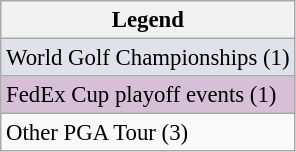<table class="wikitable" style="font-size:95%;">
<tr>
<th>Legend</th>
</tr>
<tr style="background:#dfe2e9;">
<td>World Golf Championships (1)</td>
</tr>
<tr style="background:#D8BFD8;">
<td>FedEx Cup playoff events (1)</td>
</tr>
<tr>
<td>Other PGA Tour (3)</td>
</tr>
</table>
